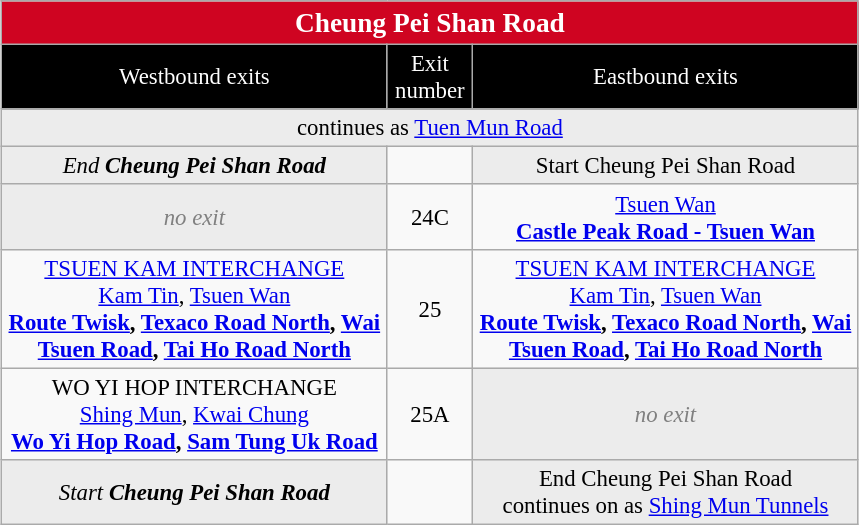<table border=1 cellpadding=2 style="margin-left:1em; margin-bottom: 1em; color: black; border-collapse: collapse; font-size: 95%;" class="wikitable">
<tr align="center" bgcolor="CF0421" style="color: white;font-size:120%;">
<td colspan="3"><strong>Cheung Pei Shan Road</strong> </td>
</tr>
<tr align="center" bgcolor="000000" style="color: white">
<td width="250px">Westbound exits</td>
<td width="50px">Exit number</td>
<td width="250px">Eastbound exits</td>
</tr>
<tr align="center">
<td colspan="3" style="background: #ececec; color: black;" class="table-na"> continues as <a href='#'>Tuen Mun Road</a></td>
</tr>
<tr align="center">
<td style="background: #ececec; color: black;" class="table-na"><em>End <strong>Cheung Pei Shan Road<strong><em> </td>
<td></td>
<td style="background: #ececec; color: black;" class="table-na"></em>Start </strong>Cheung Pei Shan Road</em></strong> </td>
</tr>
<tr align="center">
<td style="background: #ececec; color: grey;" class="table-na"><em>no exit</em></td>
<td>24C</td>
<td><a href='#'>Tsuen Wan</a><br><strong><a href='#'>Castle Peak Road - Tsuen Wan</a></strong></td>
</tr>
<tr align="center">
<td><a href='#'>TSUEN KAM INTERCHANGE</a><br><a href='#'>Kam Tin</a>, <a href='#'>Tsuen Wan</a><br><strong><a href='#'>Route Twisk</a>, <a href='#'>Texaco Road North</a>, <a href='#'>Wai Tsuen Road</a>, <a href='#'>Tai Ho Road North</a></strong></td>
<td>25</td>
<td><a href='#'>TSUEN KAM INTERCHANGE</a><br><a href='#'>Kam Tin</a>, <a href='#'>Tsuen Wan</a><br><strong><a href='#'>Route Twisk</a>, <a href='#'>Texaco Road North</a>, <a href='#'>Wai Tsuen Road</a>, <a href='#'>Tai Ho Road North</a></strong></td>
</tr>
<tr align="center">
<td>WO YI HOP INTERCHANGE<br><a href='#'>Shing Mun</a>, <a href='#'>Kwai Chung</a><br><strong><a href='#'>Wo Yi Hop Road</a>, <a href='#'>Sam Tung Uk Road</a></strong></td>
<td>25A</td>
<td style="background: #ececec; color: grey;" class="table-na"><em>no exit</em></td>
</tr>
<tr align="center">
<td style="background: #ececec; color: black;" class="table-na"><em>Start <strong>Cheung Pei Shan Road<strong><em> </td>
<td></td>
<td style="background: #ececec; color: black;" class="table-na"></em>End </strong>Cheung Pei Shan Road</em></strong> <br> continues on as <a href='#'>Shing Mun Tunnels</a> </td>
</tr>
</table>
